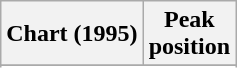<table class="wikitable sortable">
<tr>
<th align="left">Chart (1995)</th>
<th align="center">Peak<br>position</th>
</tr>
<tr>
</tr>
<tr>
</tr>
</table>
